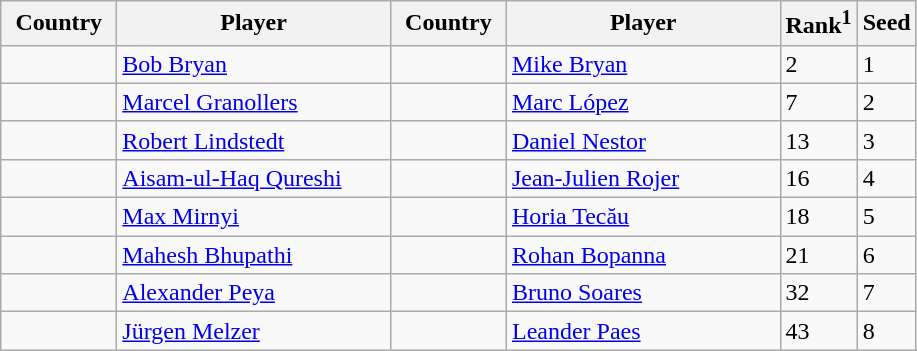<table class="sortable wikitable">
<tr>
<th width="70">Country</th>
<th width="175">Player</th>
<th width="70">Country</th>
<th width="175">Player</th>
<th>Rank<sup>1</sup></th>
<th>Seed</th>
</tr>
<tr>
<td></td>
<td><a href='#'>Bob Bryan</a></td>
<td></td>
<td><a href='#'>Mike Bryan</a></td>
<td>2</td>
<td>1</td>
</tr>
<tr>
<td></td>
<td><a href='#'>Marcel Granollers</a></td>
<td></td>
<td><a href='#'>Marc López</a></td>
<td>7</td>
<td>2</td>
</tr>
<tr>
<td></td>
<td><a href='#'>Robert Lindstedt</a></td>
<td></td>
<td><a href='#'>Daniel Nestor</a></td>
<td>13</td>
<td>3</td>
</tr>
<tr>
<td></td>
<td><a href='#'>Aisam-ul-Haq Qureshi</a></td>
<td></td>
<td><a href='#'>Jean-Julien Rojer</a></td>
<td>16</td>
<td>4</td>
</tr>
<tr>
<td></td>
<td><a href='#'>Max Mirnyi</a></td>
<td></td>
<td><a href='#'>Horia Tecău</a></td>
<td>18</td>
<td>5</td>
</tr>
<tr>
<td></td>
<td><a href='#'>Mahesh Bhupathi</a></td>
<td></td>
<td><a href='#'>Rohan Bopanna</a></td>
<td>21</td>
<td>6</td>
</tr>
<tr>
<td></td>
<td><a href='#'>Alexander Peya</a></td>
<td></td>
<td><a href='#'>Bruno Soares</a></td>
<td>32</td>
<td>7</td>
</tr>
<tr>
<td></td>
<td><a href='#'>Jürgen Melzer</a></td>
<td></td>
<td><a href='#'>Leander Paes</a></td>
<td>43</td>
<td>8</td>
</tr>
</table>
